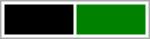<table style=" width: 100px; border: 1px solid #aaaaaa">
<tr>
<td style="background-color:black"> </td>
<td style="background-color:green"> </td>
</tr>
</table>
